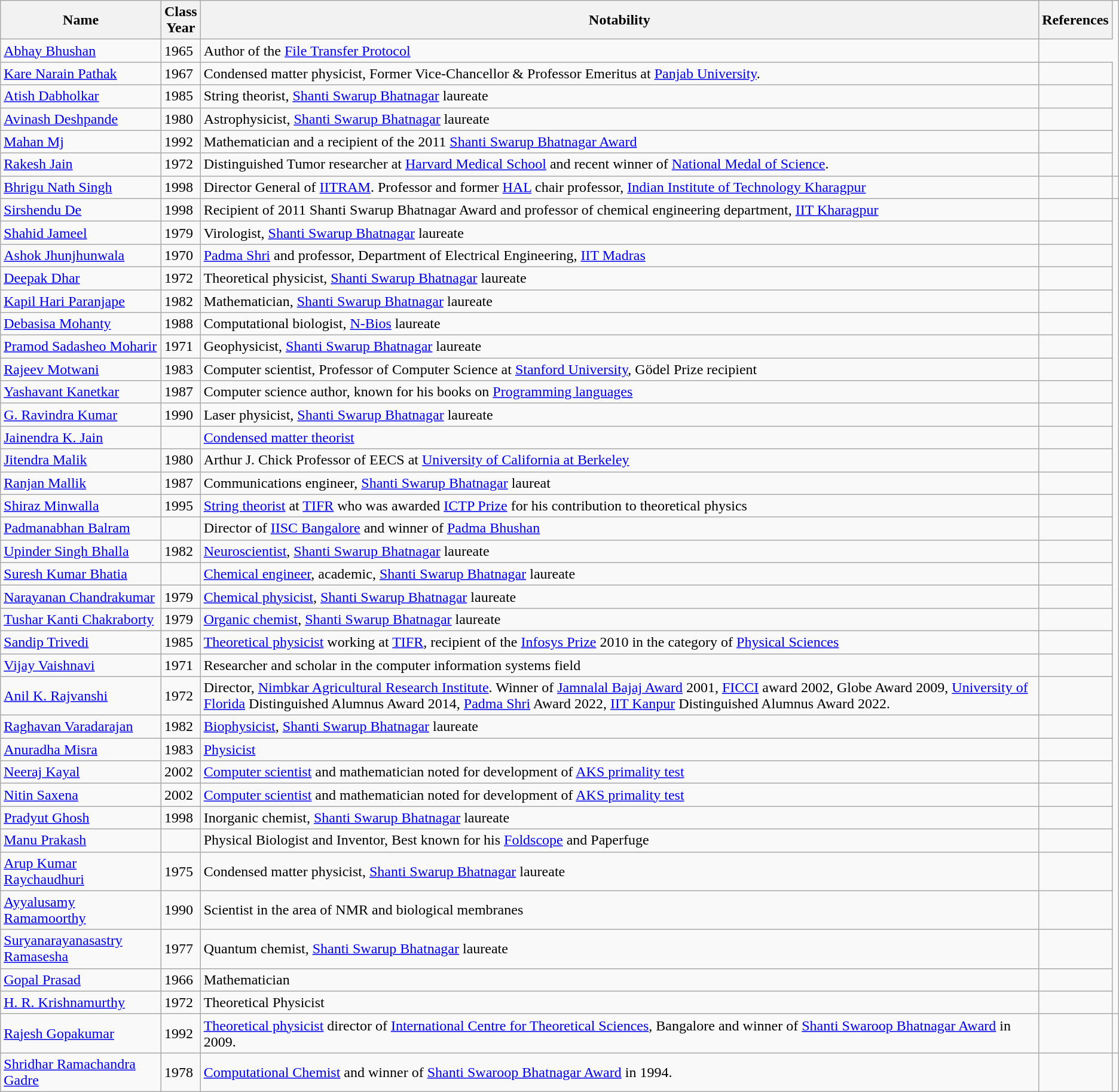<table class="wikitable sortable">
<tr>
<th>Name</th>
<th>Class<br>Year</th>
<th>Notability</th>
<th>References</th>
</tr>
<tr>
<td><a href='#'>Abhay Bhushan</a></td>
<td>1965</td>
<td>Author of the <a href='#'>File Transfer Protocol</a></td>
</tr>
<tr>
<td><a href='#'>Kare Narain Pathak</a></td>
<td>1967</td>
<td>Condensed matter physicist, Former Vice-Chancellor & Professor Emeritus at <a href='#'>Panjab University</a>.</td>
<td><br></td>
</tr>
<tr>
<td><a href='#'>Atish Dabholkar</a></td>
<td>1985</td>
<td>String theorist, <a href='#'>Shanti Swarup Bhatnagar</a> laureate</td>
<td></td>
</tr>
<tr>
<td><a href='#'>Avinash Deshpande</a></td>
<td>1980</td>
<td>Astrophysicist, <a href='#'>Shanti Swarup Bhatnagar</a> laureate</td>
<td></td>
</tr>
<tr>
<td><a href='#'>Mahan Mj</a></td>
<td>1992</td>
<td>Mathematician and a recipient of the 2011 <a href='#'>Shanti Swarup Bhatnagar Award</a></td>
<td></td>
</tr>
<tr>
<td><a href='#'>Rakesh Jain</a></td>
<td>1972</td>
<td>Distinguished Tumor researcher at <a href='#'>Harvard Medical School</a> and recent winner of <a href='#'>National Medal of Science</a>.</td>
<td></td>
</tr>
<tr>
<td><a href='#'>Bhrigu Nath Singh</a></td>
<td>1998</td>
<td>Director General of <a href='#'> IITRAM</a>. Professor and former <a href='#'> HAL</a> chair professor, <a href='#'>Indian Institute of Technology Kharagpur</a></td>
<td></td>
<td></td>
</tr>
<tr>
<td><a href='#'>Sirshendu De</a></td>
<td>1998</td>
<td>Recipient of 2011 Shanti Swarup Bhatnagar Award and professor of chemical engineering department, <a href='#'>IIT Kharagpur</a></td>
<td></td>
</tr>
<tr>
<td><a href='#'>Shahid Jameel</a></td>
<td>1979</td>
<td>Virologist, <a href='#'>Shanti Swarup Bhatnagar</a> laureate</td>
<td></td>
</tr>
<tr>
<td><a href='#'>Ashok Jhunjhunwala</a></td>
<td>1970</td>
<td><a href='#'>Padma Shri</a> and professor, Department of Electrical Engineering, <a href='#'>IIT Madras</a></td>
<td></td>
</tr>
<tr>
<td><a href='#'>Deepak Dhar</a></td>
<td>1972</td>
<td>Theoretical physicist, <a href='#'>Shanti Swarup Bhatnagar</a> laureate</td>
<td></td>
</tr>
<tr>
<td><a href='#'>Kapil Hari Paranjape</a></td>
<td>1982</td>
<td>Mathematician, <a href='#'>Shanti Swarup Bhatnagar</a> laureate</td>
<td></td>
</tr>
<tr>
<td><a href='#'>Debasisa Mohanty</a></td>
<td>1988</td>
<td>Computational biologist, <a href='#'>N-Bios</a> laureate</td>
<td></td>
</tr>
<tr>
<td><a href='#'>Pramod Sadasheo Moharir</a></td>
<td>1971</td>
<td>Geophysicist, <a href='#'>Shanti Swarup Bhatnagar</a> laureate</td>
<td></td>
</tr>
<tr>
<td><a href='#'>Rajeev Motwani</a></td>
<td>1983</td>
<td>Computer scientist, Professor of Computer Science at <a href='#'>Stanford University</a>, Gödel Prize recipient</td>
<td></td>
</tr>
<tr>
<td><a href='#'>Yashavant Kanetkar</a></td>
<td>1987</td>
<td>Computer science author, known for his books on <a href='#'>Programming languages</a></td>
<td></td>
</tr>
<tr>
<td><a href='#'>G. Ravindra Kumar</a></td>
<td>1990</td>
<td>Laser physicist, <a href='#'>Shanti Swarup Bhatnagar</a> laureate</td>
<td></td>
</tr>
<tr>
<td><a href='#'>Jainendra K. Jain</a></td>
<td></td>
<td><a href='#'>Condensed matter theorist</a></td>
<td></td>
</tr>
<tr>
<td><a href='#'>Jitendra Malik</a></td>
<td>1980</td>
<td>Arthur J. Chick Professor of EECS at <a href='#'>University of California at Berkeley</a></td>
<td></td>
</tr>
<tr>
<td><a href='#'>Ranjan Mallik</a></td>
<td>1987</td>
<td>Communications engineer, <a href='#'>Shanti Swarup Bhatnagar</a> laureat</td>
<td></td>
</tr>
<tr>
<td><a href='#'>Shiraz Minwalla</a></td>
<td>1995</td>
<td><a href='#'>String theorist</a> at <a href='#'>TIFR</a> who was awarded <a href='#'>ICTP Prize</a> for his contribution to theoretical physics</td>
<td></td>
</tr>
<tr>
<td><a href='#'>Padmanabhan Balram</a></td>
<td></td>
<td>Director of <a href='#'>IISC Bangalore</a> and winner of <a href='#'>Padma Bhushan</a></td>
<td></td>
</tr>
<tr>
<td><a href='#'>Upinder Singh Bhalla</a></td>
<td>1982</td>
<td><a href='#'>Neuroscientist</a>, <a href='#'>Shanti Swarup Bhatnagar</a> laureate</td>
<td></td>
</tr>
<tr>
<td><a href='#'>Suresh Kumar Bhatia</a></td>
<td></td>
<td><a href='#'>Chemical engineer</a>, academic, <a href='#'>Shanti Swarup Bhatnagar</a> laureate</td>
<td></td>
</tr>
<tr>
<td><a href='#'>Narayanan Chandrakumar</a></td>
<td>1979</td>
<td><a href='#'>Chemical physicist</a>, <a href='#'>Shanti Swarup Bhatnagar</a> laureate</td>
<td></td>
</tr>
<tr>
<td><a href='#'>Tushar Kanti Chakraborty</a></td>
<td>1979</td>
<td><a href='#'>Organic chemist</a>, <a href='#'>Shanti Swarup Bhatnagar</a> laureate</td>
<td></td>
</tr>
<tr>
<td><a href='#'>Sandip Trivedi</a></td>
<td>1985</td>
<td><a href='#'>Theoretical physicist</a> working at <a href='#'>TIFR</a>, recipient of the <a href='#'>Infosys Prize</a> 2010 in the category of <a href='#'>Physical Sciences</a></td>
<td></td>
</tr>
<tr>
<td><a href='#'>Vijay Vaishnavi</a></td>
<td>1971</td>
<td>Researcher and scholar in the computer information systems field</td>
<td></td>
</tr>
<tr>
<td><a href='#'>Anil K. Rajvanshi</a></td>
<td>1972</td>
<td>Director, <a href='#'>Nimbkar Agricultural Research Institute</a>. Winner of <a href='#'>Jamnalal Bajaj Award</a> 2001, <a href='#'>FICCI</a> award 2002, Globe Award 2009, <a href='#'>University of Florida</a> Distinguished Alumnus Award 2014, <a href='#'>Padma Shri</a> Award 2022, <a href='#'>IIT Kanpur</a> Distinguished Alumnus Award 2022.</td>
<td></td>
</tr>
<tr>
<td><a href='#'>Raghavan Varadarajan</a></td>
<td>1982</td>
<td><a href='#'>Biophysicist</a>, <a href='#'>Shanti Swarup Bhatnagar</a> laureate</td>
<td></td>
</tr>
<tr>
<td><a href='#'>Anuradha Misra</a></td>
<td>1983</td>
<td><a href='#'>Physicist</a></td>
<td></td>
</tr>
<tr>
<td><a href='#'>Neeraj Kayal</a></td>
<td>2002</td>
<td><a href='#'>Computer scientist</a> and mathematician noted for development of <a href='#'>AKS primality test</a></td>
<td></td>
</tr>
<tr>
<td><a href='#'>Nitin Saxena</a></td>
<td>2002</td>
<td><a href='#'>Computer scientist</a> and mathematician noted for development of <a href='#'>AKS primality test</a></td>
<td></td>
</tr>
<tr>
<td><a href='#'>Pradyut Ghosh</a></td>
<td>1998</td>
<td>Inorganic chemist, <a href='#'>Shanti Swarup Bhatnagar</a> laureate</td>
<td></td>
</tr>
<tr>
<td><a href='#'>Manu Prakash</a></td>
<td></td>
<td>Physical Biologist and Inventor, Best known for his <a href='#'>Foldscope</a> and Paperfuge</td>
<td></td>
</tr>
<tr>
<td><a href='#'>Arup Kumar Raychaudhuri</a></td>
<td>1975</td>
<td>Condensed matter physicist, <a href='#'>Shanti Swarup Bhatnagar</a> laureate</td>
<td></td>
</tr>
<tr>
<td><a href='#'>Ayyalusamy Ramamoorthy</a></td>
<td>1990</td>
<td>Scientist in the area of NMR and biological membranes</td>
<td></td>
</tr>
<tr>
<td><a href='#'>Suryanarayanasastry Ramasesha</a></td>
<td>1977</td>
<td>Quantum chemist, <a href='#'>Shanti Swarup Bhatnagar</a> laureate</td>
<td></td>
</tr>
<tr>
<td><a href='#'>Gopal Prasad</a></td>
<td>1966</td>
<td>Mathematician</td>
<td></td>
</tr>
<tr>
<td><a href='#'>H. R. Krishnamurthy</a></td>
<td>1972</td>
<td>Theoretical Physicist</td>
<td></td>
</tr>
<tr>
<td><a href='#'>Rajesh Gopakumar</a></td>
<td>1992</td>
<td><a href='#'>Theoretical physicist</a> director of <a href='#'>International Centre for Theoretical Sciences</a>, Bangalore and winner of <a href='#'>Shanti Swaroop Bhatnagar Award</a> in 2009.</td>
<td></td>
<td></td>
</tr>
<tr>
<td><a href='#'>Shridhar Ramachandra Gadre</a></td>
<td>1978</td>
<td><a href='#'>Computational Chemist</a> and winner of <a href='#'>Shanti Swaroop Bhatnagar Award</a> in 1994.</td>
<td></td>
</tr>
</table>
